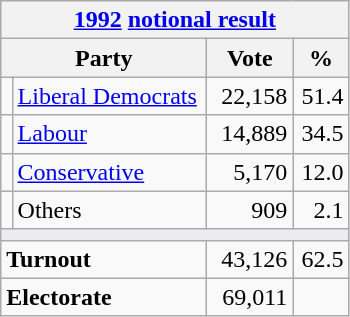<table class="wikitable">
<tr>
<th colspan="4"><a href='#'>1992</a> <a href='#'>notional result</a></th>
</tr>
<tr>
<th bgcolor="#DDDDFF" width="130px" colspan="2">Party</th>
<th bgcolor="#DDDDFF" width="50px">Vote</th>
<th bgcolor="#DDDDFF" width="30px">%</th>
</tr>
<tr>
<td></td>
<td><a href='#'>Liberal Democrats</a></td>
<td align=right>22,158</td>
<td align=right>51.4</td>
</tr>
<tr>
<td></td>
<td><a href='#'>Labour</a></td>
<td align=right>14,889</td>
<td align=right>34.5</td>
</tr>
<tr>
<td></td>
<td><a href='#'>Conservative</a></td>
<td align=right>5,170</td>
<td align=right>12.0</td>
</tr>
<tr>
<td></td>
<td>Others</td>
<td align=right>909</td>
<td align=right>2.1</td>
</tr>
<tr>
<td colspan="4" bgcolor="#EAECF0"></td>
</tr>
<tr>
<td colspan="2"><strong>Turnout</strong></td>
<td align=right>43,126</td>
<td align=right>62.5</td>
</tr>
<tr>
<td colspan="2"><strong>Electorate</strong></td>
<td align=right>69,011</td>
</tr>
</table>
